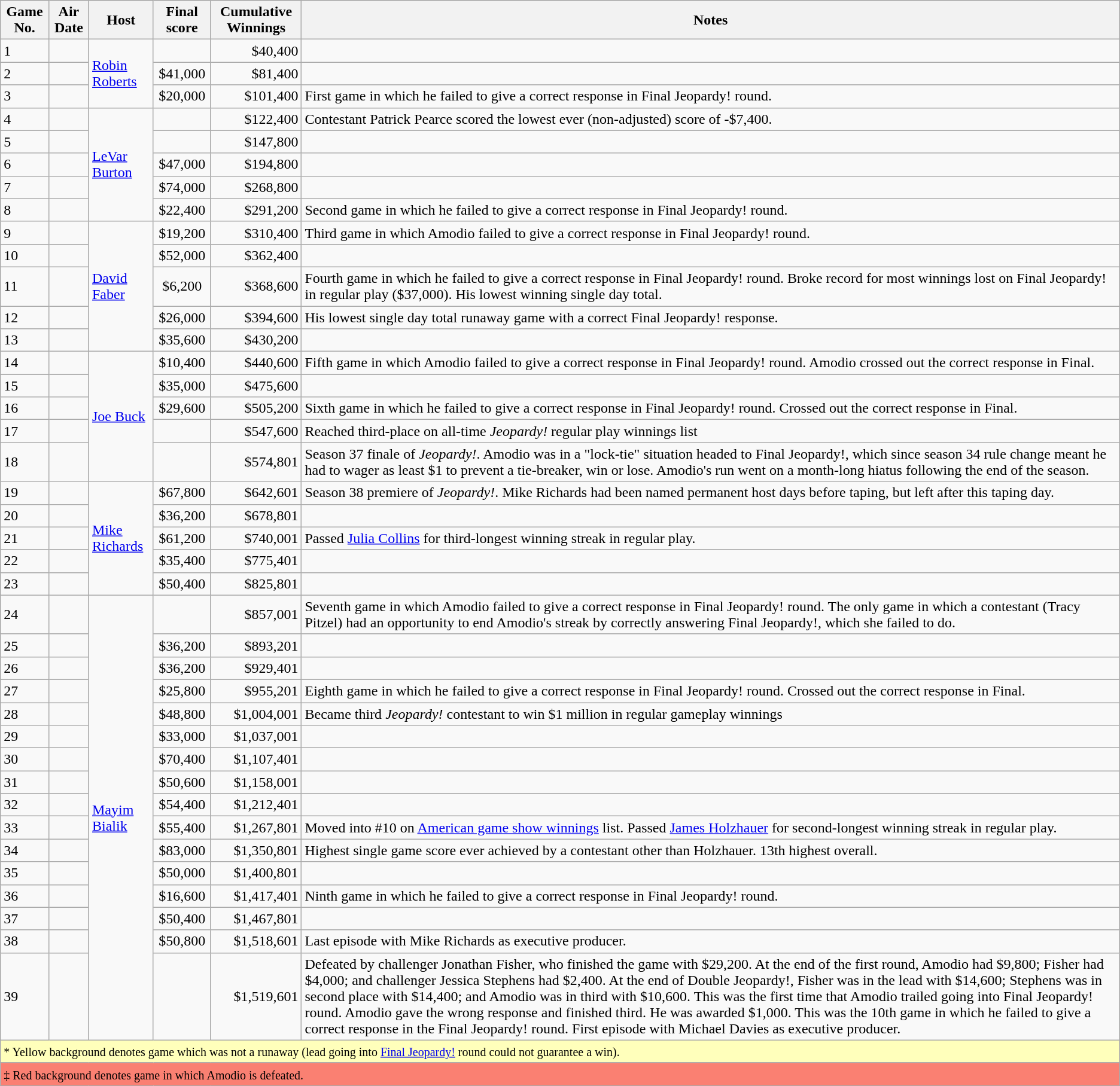<table class="wikitable sortable">
<tr>
<th>Game No.</th>
<th>Air Date</th>
<th>Host</th>
<th>Final score</th>
<th>Cumulative Winnings</th>
<th>Notes</th>
</tr>
<tr>
<td>1</td>
<td></td>
<td rowspan=3><a href='#'>Robin Roberts</a></td>
<td></td>
<td style="text-align: right;">$40,400</td>
<td></td>
</tr>
<tr>
<td>2</td>
<td></td>
<td style="text-align: center;">$41,000</td>
<td style="text-align: right;">$81,400</td>
<td></td>
</tr>
<tr>
<td>3</td>
<td></td>
<td style="text-align: center;">$20,000</td>
<td style="text-align: right;">$101,400</td>
<td>First game in which he failed to give a correct response in Final Jeopardy! round.</td>
</tr>
<tr>
<td>4</td>
<td></td>
<td rowspan=5><a href='#'>LeVar Burton</a></td>
<td></td>
<td style="text-align: right;">$122,400</td>
<td>Contestant Patrick Pearce scored the lowest ever (non-adjusted) score of -$7,400.</td>
</tr>
<tr>
<td>5</td>
<td></td>
<td></td>
<td style="text-align: right;">$147,800</td>
<td></td>
</tr>
<tr>
<td>6</td>
<td></td>
<td style="text-align: center;">$47,000</td>
<td style="text-align: right;">$194,800</td>
<td></td>
</tr>
<tr>
<td>7</td>
<td></td>
<td style="text-align: center;">$74,000</td>
<td style="text-align: right;">$268,800</td>
<td></td>
</tr>
<tr>
<td>8</td>
<td></td>
<td style="text-align: center;">$22,400</td>
<td style="text-align: right;">$291,200</td>
<td>Second game in which he failed to give a correct response in Final Jeopardy! round.</td>
</tr>
<tr>
<td>9</td>
<td></td>
<td rowspan=5><a href='#'>David Faber</a></td>
<td style="text-align: center;">$19,200</td>
<td style="text-align: right;">$310,400</td>
<td>Third game in which Amodio failed to give a correct response in Final Jeopardy! round.</td>
</tr>
<tr>
<td>10</td>
<td></td>
<td style="text-align: center;">$52,000</td>
<td style="text-align: right;">$362,400</td>
<td></td>
</tr>
<tr>
<td>11</td>
<td></td>
<td style="text-align: center;">$6,200</td>
<td style="text-align: right;">$368,600</td>
<td>Fourth game in which he failed to give a correct response in Final Jeopardy! round. Broke record for most winnings lost on Final Jeopardy! in regular play ($37,000). His lowest winning single day total.</td>
</tr>
<tr>
<td>12</td>
<td></td>
<td style="text-align: center;">$26,000</td>
<td style="text-align: right;">$394,600</td>
<td>His lowest single day total runaway game with a correct Final Jeopardy! response.</td>
</tr>
<tr>
<td>13</td>
<td></td>
<td style="text-align: center;">$35,600</td>
<td style="text-align: right;">$430,200</td>
<td></td>
</tr>
<tr>
<td>14</td>
<td></td>
<td rowspan=5><a href='#'>Joe Buck</a></td>
<td style="text-align: center;">$10,400</td>
<td style="text-align: right;">$440,600</td>
<td>Fifth game in which Amodio failed to give a correct response in Final Jeopardy! round. Amodio crossed out the correct response in Final.</td>
</tr>
<tr>
<td>15</td>
<td></td>
<td style="text-align: center;">$35,000</td>
<td style="text-align: right;">$475,600</td>
<td></td>
</tr>
<tr>
<td>16</td>
<td></td>
<td style="text-align: center;">$29,600</td>
<td style="text-align: right;">$505,200</td>
<td>Sixth game in which he failed to give a correct response in Final Jeopardy! round. Crossed out the correct response in Final.</td>
</tr>
<tr>
<td>17</td>
<td></td>
<td></td>
<td style="text-align: right;">$547,600</td>
<td>Reached third-place on all-time <em>Jeopardy!</em> regular play winnings list</td>
</tr>
<tr>
<td>18</td>
<td></td>
<td></td>
<td style="text-align: right;">$574,801</td>
<td>Season 37 finale of <em>Jeopardy!</em>. Amodio was in a "lock-tie" situation headed to Final Jeopardy!, which since season 34 rule change meant he had to wager as least $1 to prevent a tie-breaker, win or lose. Amodio's run went on a month-long hiatus following the end of the season.</td>
</tr>
<tr>
<td>19</td>
<td></td>
<td rowspan=5><a href='#'>Mike Richards</a></td>
<td style="text-align: center;">$67,800</td>
<td style="text-align: right;">$642,601</td>
<td>Season 38 premiere of <em>Jeopardy!</em>.  Mike Richards had been named permanent host days before taping, but left after this taping day.</td>
</tr>
<tr>
<td>20</td>
<td></td>
<td style="text-align: center;">$36,200</td>
<td style="text-align: right;">$678,801</td>
<td></td>
</tr>
<tr>
<td>21</td>
<td></td>
<td style="text-align: center;">$61,200</td>
<td style="text-align: right;">$740,001</td>
<td>Passed <a href='#'>Julia Collins</a> for third-longest winning streak in regular play.</td>
</tr>
<tr>
<td>22</td>
<td></td>
<td style="text-align: center;">$35,400</td>
<td style="text-align: right;">$775,401</td>
<td></td>
</tr>
<tr>
<td>23</td>
<td></td>
<td style="text-align: center;">$50,400</td>
<td style="text-align: right;">$825,801</td>
<td></td>
</tr>
<tr>
<td>24</td>
<td></td>
<td rowspan=16><a href='#'>Mayim Bialik</a></td>
<td></td>
<td style="text-align: right;">$857,001</td>
<td>Seventh game in which Amodio failed to give a correct response in Final Jeopardy! round. The only game in which a contestant (Tracy Pitzel) had an opportunity to end Amodio's streak by correctly answering Final Jeopardy!, which she failed to do.</td>
</tr>
<tr>
<td>25</td>
<td></td>
<td style="text-align: center;">$36,200</td>
<td style="text-align: right;">$893,201</td>
<td></td>
</tr>
<tr>
<td>26</td>
<td></td>
<td style="text-align: center;">$36,200</td>
<td style="text-align: right;">$929,401</td>
<td></td>
</tr>
<tr>
<td>27</td>
<td></td>
<td style="text-align: center;">$25,800</td>
<td style="text-align: right;">$955,201</td>
<td>Eighth game in which he failed to give a correct response in Final Jeopardy! round. Crossed out the correct response in Final.</td>
</tr>
<tr>
<td>28</td>
<td></td>
<td style="text-align: center;">$48,800</td>
<td style="text-align: right;">$1,004,001</td>
<td>Became third <em>Jeopardy!</em> contestant to win $1 million in regular gameplay winnings</td>
</tr>
<tr>
<td>29</td>
<td></td>
<td style="text-align: center;">$33,000</td>
<td style="text-align: right;">$1,037,001</td>
<td></td>
</tr>
<tr>
<td>30</td>
<td></td>
<td style="text-align: center;">$70,400</td>
<td style="text-align: right;">$1,107,401</td>
<td></td>
</tr>
<tr>
<td>31</td>
<td></td>
<td style="text-align: center;">$50,600</td>
<td style="text-align: right;">$1,158,001</td>
<td></td>
</tr>
<tr>
<td>32</td>
<td></td>
<td style="text-align: center;">$54,400</td>
<td style="text-align: right;">$1,212,401</td>
<td></td>
</tr>
<tr>
<td>33</td>
<td></td>
<td style="text-align: center;">$55,400</td>
<td style="text-align: right;">$1,267,801</td>
<td>Moved into #10 on <a href='#'>American game show winnings</a> list. Passed <a href='#'>James Holzhauer</a> for second-longest winning streak in regular play.</td>
</tr>
<tr>
<td>34</td>
<td></td>
<td style="text-align: center;">$83,000</td>
<td style="text-align: right;">$1,350,801</td>
<td>Highest single game score ever achieved by a contestant other than Holzhauer. 13th highest overall.</td>
</tr>
<tr>
<td>35</td>
<td></td>
<td style="text-align: center;">$50,000</td>
<td style="text-align: right;">$1,400,801</td>
<td></td>
</tr>
<tr>
<td>36</td>
<td></td>
<td style="text-align: center;">$16,600</td>
<td style="text-align: right;">$1,417,401</td>
<td>Ninth game in which he failed to give a correct response in Final Jeopardy! round.</td>
</tr>
<tr>
<td>37</td>
<td></td>
<td style="text-align: center;">$50,400</td>
<td style="text-align: right;">$1,467,801</td>
<td></td>
</tr>
<tr>
<td>38</td>
<td></td>
<td style="text-align: center;">$50,800</td>
<td style="text-align: right;">$1,518,601</td>
<td>Last episode with Mike Richards as executive producer.</td>
</tr>
<tr>
<td>39</td>
<td></td>
<td></td>
<td style="text-align: right;">$1,519,601</td>
<td>Defeated by challenger Jonathan Fisher, who finished the game with $29,200. At the end of the first round, Amodio had $9,800; Fisher had $4,000; and challenger Jessica Stephens had $2,400. At the end of Double Jeopardy!, Fisher was in the lead with $14,600; Stephens was in second place with $14,400; and Amodio was in third with $10,600. This was the first time that Amodio trailed going into Final Jeopardy! round. Amodio gave the wrong response and finished third. He was awarded $1,000. This was the 10th game in which he failed to give a correct response in the Final Jeopardy! round.  First episode with Michael Davies as executive producer.</td>
</tr>
<tr class="sortbottom">
<td colspan="6" style="background:#ffb; color:black; vertical-align:middle; text-align:left;"><small>* Yellow background denotes game which was not a runaway (lead going into <a href='#'>Final Jeopardy!</a> round could not guarantee a win).</small></td>
</tr>
<tr class="sortbottom">
<td colspan="6" style="background:#FA8072; color:black; vertical-align: middle; text-align: left;"><small>‡ Red background denotes game in which Amodio is defeated.</small></td>
</tr>
</table>
